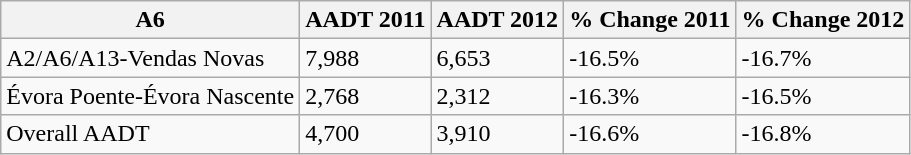<table class="wikitable">
<tr>
<th>A6</th>
<th>AADT 2011</th>
<th>AADT 2012</th>
<th>% Change 2011</th>
<th>% Change 2012</th>
</tr>
<tr>
<td>A2/A6/A13-Vendas Novas</td>
<td>7,988</td>
<td>6,653</td>
<td>-16.5%</td>
<td>-16.7%</td>
</tr>
<tr>
<td>Évora Poente-Évora Nascente</td>
<td>2,768</td>
<td>2,312</td>
<td>-16.3%</td>
<td>-16.5%</td>
</tr>
<tr>
<td>Overall AADT</td>
<td>4,700</td>
<td>3,910</td>
<td>-16.6%</td>
<td>-16.8%</td>
</tr>
</table>
